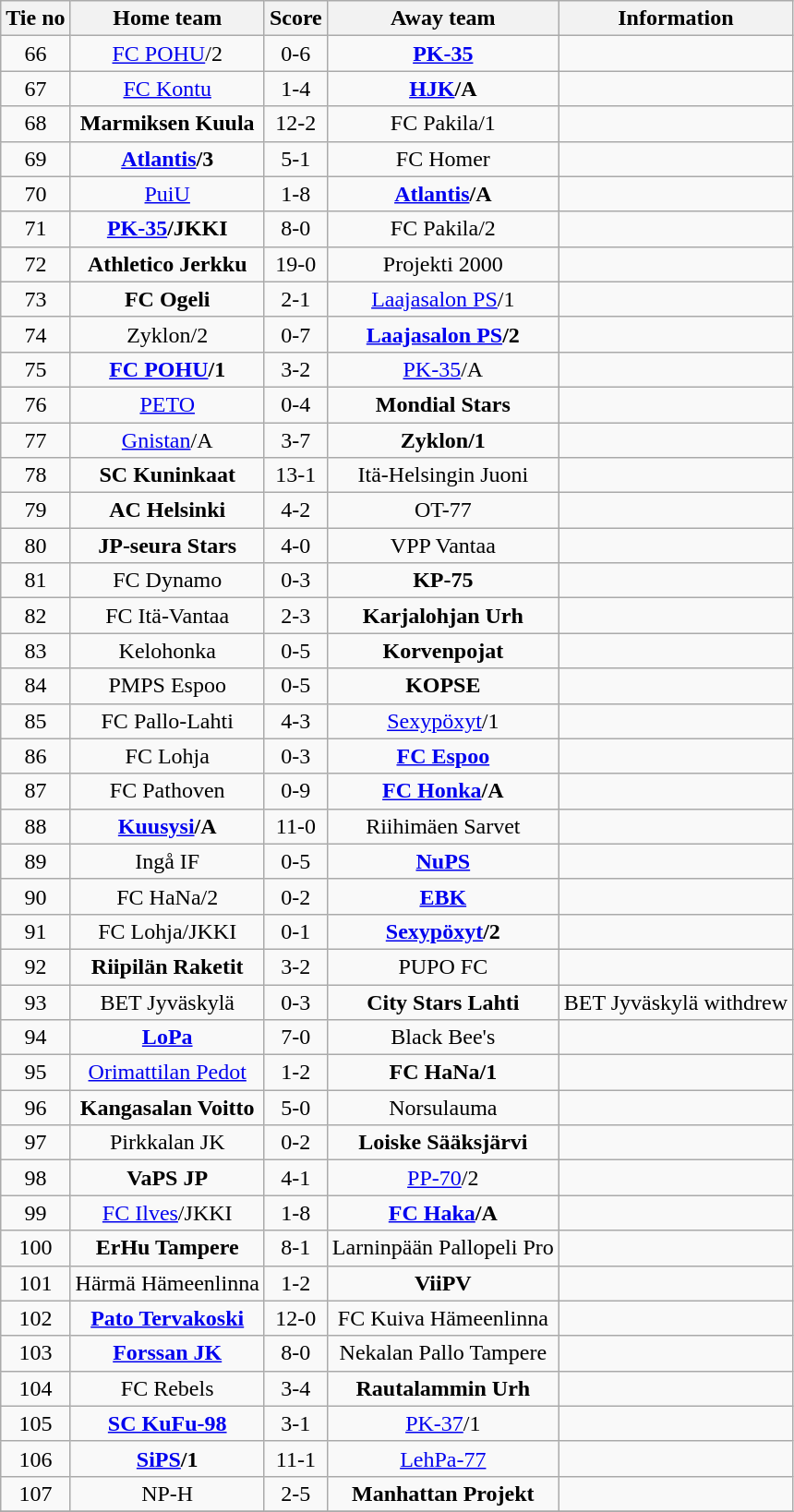<table class="wikitable" style="text-align:center">
<tr>
<th style= width="40px">Tie no</th>
<th style= width="150px">Home team</th>
<th style= width="60px">Score</th>
<th style= width="150px">Away team</th>
<th style= width="30px">Information</th>
</tr>
<tr>
<td>66</td>
<td><a href='#'>FC POHU</a>/2</td>
<td>0-6</td>
<td><strong><a href='#'>PK-35</a></strong></td>
<td></td>
</tr>
<tr>
<td>67</td>
<td><a href='#'>FC Kontu</a></td>
<td>1-4</td>
<td><strong><a href='#'>HJK</a>/A</strong></td>
<td></td>
</tr>
<tr>
<td>68</td>
<td><strong>Marmiksen Kuula</strong></td>
<td>12-2</td>
<td>FC Pakila/1</td>
<td></td>
</tr>
<tr>
<td>69</td>
<td><strong><a href='#'>Atlantis</a>/3</strong></td>
<td>5-1</td>
<td>FC Homer</td>
<td></td>
</tr>
<tr>
<td>70</td>
<td><a href='#'>PuiU</a></td>
<td>1-8</td>
<td><strong><a href='#'>Atlantis</a>/A</strong></td>
<td></td>
</tr>
<tr>
<td>71</td>
<td><strong><a href='#'>PK-35</a>/JKKI</strong></td>
<td>8-0</td>
<td>FC Pakila/2</td>
<td></td>
</tr>
<tr>
<td>72</td>
<td><strong>Athletico Jerkku</strong></td>
<td>19-0</td>
<td>Projekti 2000</td>
<td></td>
</tr>
<tr>
<td>73</td>
<td><strong>FC Ogeli</strong></td>
<td>2-1</td>
<td><a href='#'>Laajasalon PS</a>/1</td>
<td></td>
</tr>
<tr>
<td>74</td>
<td>Zyklon/2</td>
<td>0-7</td>
<td><strong><a href='#'>Laajasalon PS</a>/2</strong></td>
<td></td>
</tr>
<tr>
<td>75</td>
<td><strong><a href='#'>FC POHU</a>/1</strong></td>
<td>3-2</td>
<td><a href='#'>PK-35</a>/A</td>
<td></td>
</tr>
<tr>
<td>76</td>
<td><a href='#'>PETO</a></td>
<td>0-4</td>
<td><strong>Mondial Stars</strong></td>
<td></td>
</tr>
<tr>
<td>77</td>
<td><a href='#'>Gnistan</a>/A</td>
<td>3-7</td>
<td><strong>Zyklon/1</strong></td>
<td></td>
</tr>
<tr>
<td>78</td>
<td><strong>SC Kuninkaat</strong></td>
<td>13-1</td>
<td>Itä-Helsingin Juoni</td>
<td></td>
</tr>
<tr>
<td>79</td>
<td><strong>AC Helsinki</strong></td>
<td>4-2</td>
<td>OT-77</td>
<td></td>
</tr>
<tr>
<td>80</td>
<td><strong>JP-seura Stars</strong></td>
<td>4-0</td>
<td>VPP Vantaa</td>
<td></td>
</tr>
<tr>
<td>81</td>
<td>FC Dynamo</td>
<td>0-3</td>
<td><strong>KP-75</strong></td>
<td></td>
</tr>
<tr>
<td>82</td>
<td>FC Itä-Vantaa</td>
<td>2-3</td>
<td><strong>Karjalohjan Urh</strong></td>
<td></td>
</tr>
<tr>
<td>83</td>
<td>Kelohonka</td>
<td>0-5</td>
<td><strong>Korvenpojat</strong></td>
<td></td>
</tr>
<tr>
<td>84</td>
<td>PMPS Espoo</td>
<td>0-5</td>
<td><strong>KOPSE</strong></td>
<td></td>
</tr>
<tr>
<td>85</td>
<td>FC Pallo-Lahti</td>
<td>4-3</td>
<td><a href='#'>Sexypöxyt</a>/1</td>
<td></td>
</tr>
<tr>
<td>86</td>
<td>FC Lohja</td>
<td>0-3</td>
<td><strong><a href='#'>FC Espoo</a></strong></td>
<td></td>
</tr>
<tr>
<td>87</td>
<td>FC Pathoven</td>
<td>0-9</td>
<td><strong><a href='#'>FC Honka</a>/A</strong></td>
<td></td>
</tr>
<tr>
<td>88</td>
<td><strong><a href='#'>Kuusysi</a>/A</strong></td>
<td>11-0</td>
<td>Riihimäen Sarvet</td>
<td></td>
</tr>
<tr>
<td>89</td>
<td>Ingå IF</td>
<td>0-5</td>
<td><strong><a href='#'>NuPS</a></strong></td>
<td></td>
</tr>
<tr>
<td>90</td>
<td>FC HaNa/2</td>
<td>0-2</td>
<td><strong><a href='#'>EBK</a></strong></td>
<td></td>
</tr>
<tr>
<td>91</td>
<td>FC Lohja/JKKI</td>
<td>0-1</td>
<td><strong><a href='#'>Sexypöxyt</a>/2</strong></td>
<td></td>
</tr>
<tr>
<td>92</td>
<td><strong>Riipilän Raketit</strong></td>
<td>3-2</td>
<td>PUPO FC</td>
<td></td>
</tr>
<tr>
<td>93</td>
<td>BET Jyväskylä</td>
<td>0-3</td>
<td><strong>City Stars Lahti</strong></td>
<td>BET Jyväskylä withdrew</td>
</tr>
<tr>
<td>94</td>
<td><strong><a href='#'>LoPa</a></strong></td>
<td>7-0</td>
<td>Black Bee's</td>
<td></td>
</tr>
<tr>
<td>95</td>
<td><a href='#'>Orimattilan Pedot</a></td>
<td>1-2</td>
<td><strong>FC HaNa/1</strong></td>
<td></td>
</tr>
<tr>
<td>96</td>
<td><strong>Kangasalan Voitto</strong></td>
<td>5-0</td>
<td>Norsulauma</td>
<td></td>
</tr>
<tr>
<td>97</td>
<td>Pirkkalan JK</td>
<td>0-2</td>
<td><strong>Loiske Sääksjärvi</strong></td>
<td></td>
</tr>
<tr>
<td>98</td>
<td><strong>VaPS JP</strong></td>
<td>4-1</td>
<td><a href='#'>PP-70</a>/2</td>
<td></td>
</tr>
<tr>
<td>99</td>
<td><a href='#'>FC Ilves</a>/JKKI</td>
<td>1-8</td>
<td><strong><a href='#'>FC Haka</a>/A</strong></td>
<td></td>
</tr>
<tr>
<td>100</td>
<td><strong>ErHu Tampere</strong></td>
<td>8-1</td>
<td>Larninpään Pallopeli Pro</td>
<td></td>
</tr>
<tr>
<td>101</td>
<td>Härmä Hämeenlinna</td>
<td>1-2</td>
<td><strong>ViiPV</strong></td>
<td></td>
</tr>
<tr>
<td>102</td>
<td><strong><a href='#'>Pato Tervakoski</a></strong></td>
<td>12-0</td>
<td>FC Kuiva Hämeenlinna</td>
<td></td>
</tr>
<tr>
<td>103</td>
<td><strong><a href='#'>Forssan JK</a></strong></td>
<td>8-0</td>
<td>Nekalan Pallo Tampere</td>
<td></td>
</tr>
<tr>
<td>104</td>
<td>FC Rebels</td>
<td>3-4</td>
<td><strong>Rautalammin Urh</strong></td>
<td></td>
</tr>
<tr>
<td>105</td>
<td><strong><a href='#'>SC KuFu-98</a></strong></td>
<td>3-1</td>
<td><a href='#'>PK-37</a>/1</td>
<td></td>
</tr>
<tr>
<td>106</td>
<td><strong><a href='#'>SiPS</a>/1</strong></td>
<td>11-1</td>
<td><a href='#'>LehPa-77</a></td>
<td></td>
</tr>
<tr>
<td>107</td>
<td>NP-H</td>
<td>2-5</td>
<td><strong>Manhattan Projekt</strong></td>
<td></td>
</tr>
<tr>
</tr>
</table>
